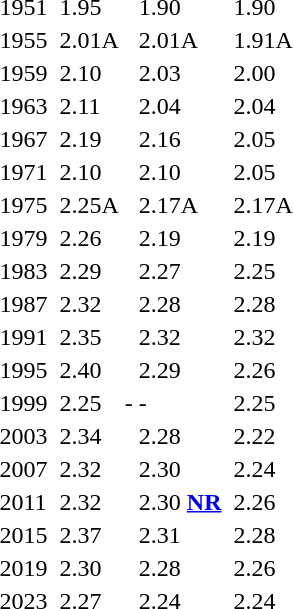<table>
<tr>
<td>1951<br></td>
<td></td>
<td>1.95</td>
<td></td>
<td>1.90</td>
<td></td>
<td>1.90</td>
</tr>
<tr>
<td>1955<br></td>
<td></td>
<td>2.01A</td>
<td></td>
<td>2.01A</td>
<td></td>
<td>1.91A</td>
</tr>
<tr>
<td>1959<br></td>
<td></td>
<td>2.10</td>
<td></td>
<td>2.03</td>
<td></td>
<td>2.00</td>
</tr>
<tr>
<td>1963<br></td>
<td></td>
<td>2.11</td>
<td></td>
<td>2.04</td>
<td></td>
<td>2.04</td>
</tr>
<tr>
<td>1967<br></td>
<td></td>
<td>2.19</td>
<td></td>
<td>2.16</td>
<td></td>
<td>2.05</td>
</tr>
<tr>
<td>1971<br></td>
<td></td>
<td>2.10</td>
<td></td>
<td>2.10</td>
<td></td>
<td>2.05</td>
</tr>
<tr>
<td>1975<br></td>
<td></td>
<td>2.25A</td>
<td></td>
<td>2.17A</td>
<td></td>
<td>2.17A</td>
</tr>
<tr>
<td>1979<br></td>
<td></td>
<td>2.26</td>
<td></td>
<td>2.19</td>
<td></td>
<td>2.19</td>
</tr>
<tr>
<td>1983<br></td>
<td></td>
<td>2.29</td>
<td></td>
<td>2.27</td>
<td></td>
<td>2.25</td>
</tr>
<tr>
<td>1987<br></td>
<td></td>
<td>2.32</td>
<td></td>
<td>2.28</td>
<td></td>
<td>2.28</td>
</tr>
<tr>
<td>1991<br></td>
<td></td>
<td>2.35</td>
<td></td>
<td>2.32</td>
<td></td>
<td>2.32</td>
</tr>
<tr>
<td>1995<br></td>
<td></td>
<td>2.40</td>
<td></td>
<td>2.29</td>
<td></td>
<td>2.26</td>
</tr>
<tr>
<td>1999<br></td>
<td> <br> </td>
<td>2.25</td>
<td>-</td>
<td>-</td>
<td></td>
<td>2.25</td>
</tr>
<tr>
<td>2003<br></td>
<td></td>
<td>2.34</td>
<td></td>
<td>2.28</td>
<td></td>
<td>2.22</td>
</tr>
<tr>
<td>2007<br></td>
<td></td>
<td>2.32</td>
<td></td>
<td>2.30</td>
<td></td>
<td>2.24</td>
</tr>
<tr>
<td>2011<br></td>
<td></td>
<td>2.32</td>
<td></td>
<td>2.30 <strong><a href='#'>NR</a></strong></td>
<td></td>
<td>2.26</td>
</tr>
<tr>
<td>2015<br></td>
<td></td>
<td>2.37 </td>
<td></td>
<td>2.31</td>
<td></td>
<td>2.28</td>
</tr>
<tr>
<td>2019<br></td>
<td></td>
<td>2.30 </td>
<td></td>
<td>2.28</td>
<td></td>
<td>2.26</td>
</tr>
<tr>
<td>2023<br></td>
<td></td>
<td>2.27</td>
<td></td>
<td>2.24</td>
<td></td>
<td>2.24</td>
</tr>
</table>
